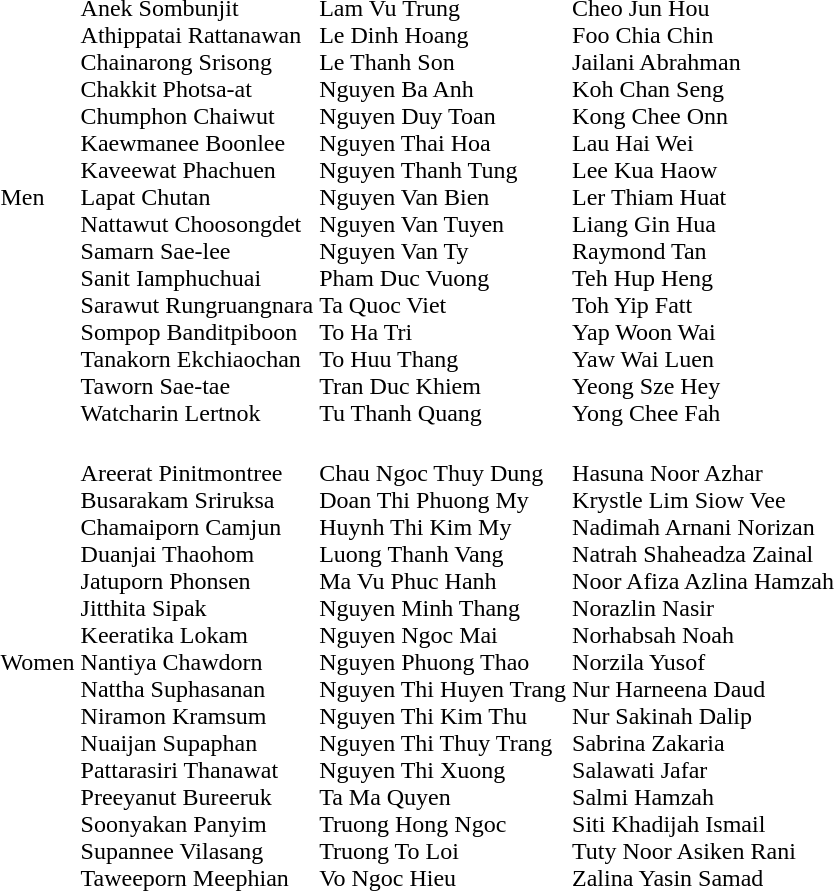<table>
<tr>
<td>Men</td>
<td nowrap=true><br>Anek Sombunjit<br>Athippatai Rattanawan<br>Chainarong Srisong<br>Chakkit Photsa-at<br>Chumphon Chaiwut<br>Kaewmanee Boonlee<br>Kaveewat Phachuen<br>Lapat Chutan<br>Nattawut Choosongdet<br>Samarn Sae-lee<br>Sanit Iamphuchuai<br>Sarawut Rungruangnara<br>Sompop Banditpiboon<br>Tanakorn Ekchiaochan<br>Taworn Sae-tae<br>Watcharin Lertnok</td>
<td><br>Lam Vu Trung<br>Le Dinh Hoang<br>Le Thanh Son<br>Nguyen Ba Anh<br>Nguyen Duy Toan<br>Nguyen Thai Hoa<br>Nguyen Thanh Tung<br>Nguyen Van Bien<br>Nguyen Van Tuyen<br>Nguyen Van Ty<br>Pham Duc Vuong<br>Ta Quoc Viet<br>To Ha Tri<br>To Huu Thang<br>Tran Duc Khiem<br>Tu Thanh Quang</td>
<td><br>Cheo Jun Hou<br>Foo Chia Chin<br>Jailani Abrahman<br>Koh Chan Seng<br>Kong Chee Onn<br>Lau Hai Wei<br>Lee Kua Haow<br>Ler Thiam Huat<br>Liang Gin Hua<br>Raymond Tan<br>Teh Hup Heng<br>Toh Yip Fatt<br>Yap Woon Wai<br>Yaw Wai Luen<br>Yeong Sze Hey<br>Yong Chee Fah</td>
</tr>
<tr>
<td>Women</td>
<td><br>Areerat Pinitmontree<br>Busarakam Sriruksa<br>Chamaiporn Camjun<br>Duanjai Thaohom<br>Jatuporn Phonsen<br>Jitthita Sipak<br>Keeratika Lokam<br>Nantiya Chawdorn<br>Nattha Suphasanan<br>Niramon Kramsum<br>Nuaijan Supaphan<br>Pattarasiri Thanawat<br>Preeyanut Bureeruk<br>Soonyakan Panyim<br>Supannee Vilasang<br>Taweeporn Meephian</td>
<td nowrap=true><br>Chau Ngoc Thuy Dung<br>Doan Thi Phuong My<br>Huynh Thi Kim My<br>Luong Thanh Vang<br>Ma Vu Phuc Hanh<br>Nguyen Minh Thang<br>Nguyen Ngoc Mai<br>Nguyen Phuong Thao<br>Nguyen Thi Huyen Trang<br>Nguyen Thi Kim Thu<br>Nguyen Thi Thuy Trang<br>Nguyen Thi Xuong<br>Ta Ma Quyen<br>Truong Hong Ngoc<br>Truong To Loi<br>Vo Ngoc Hieu</td>
<td nowrap=true><br>Hasuna Noor Azhar<br>Krystle Lim Siow Vee<br>Nadimah Arnani Norizan<br>Natrah Shaheadza Zainal<br>Noor Afiza Azlina Hamzah<br>Norazlin Nasir<br>Norhabsah Noah<br>Norzila Yusof<br>Nur Harneena Daud<br>Nur Sakinah Dalip<br>Sabrina Zakaria<br>Salawati Jafar<br>Salmi Hamzah<br>Siti Khadijah Ismail<br>Tuty Noor Asiken Rani<br>Zalina Yasin Samad</td>
</tr>
</table>
